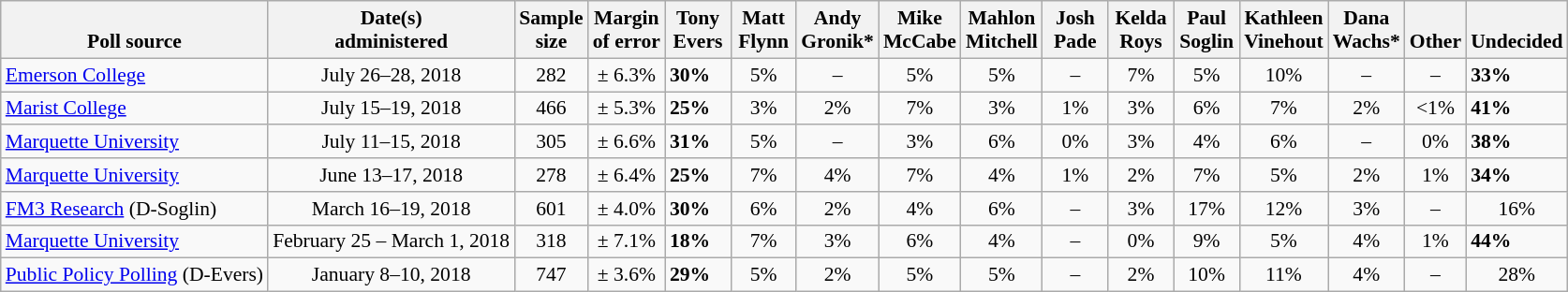<table class="wikitable" style="font-size:90%;">
<tr valign=bottom>
<th>Poll source</th>
<th>Date(s)<br>administered</th>
<th>Sample<br>size</th>
<th>Margin<br>of error</th>
<th style="width:40px;">Tony<br>Evers</th>
<th style="width:40px;">Matt<br>Flynn</th>
<th style="width:40px;">Andy<br>Gronik*</th>
<th style="width:40px;">Mike<br>McCabe</th>
<th style="width:40px;">Mahlon<br>Mitchell</th>
<th style="width:40px;">Josh<br>Pade</th>
<th style="width:40px;">Kelda<br>Roys</th>
<th style="width:40px;">Paul<br>Soglin</th>
<th style="width:40px;">Kathleen<br>Vinehout</th>
<th style="width:40px;">Dana<br>Wachs*</th>
<th>Other</th>
<th>Undecided</th>
</tr>
<tr>
<td><a href='#'>Emerson College</a></td>
<td align=center>July 26–28, 2018</td>
<td align=center>282</td>
<td align=center>± 6.3%</td>
<td><strong>30%</strong></td>
<td align=center>5%</td>
<td align=center>–</td>
<td align=center>5%</td>
<td align=center>5%</td>
<td align=center>–</td>
<td align=center>7%</td>
<td align=center>5%</td>
<td align=center>10%</td>
<td align=center>–</td>
<td align=center>–</td>
<td><strong>33%</strong></td>
</tr>
<tr>
<td><a href='#'>Marist College</a></td>
<td align=center>July 15–19, 2018</td>
<td align=center>466</td>
<td align=center>± 5.3%</td>
<td><strong>25%</strong></td>
<td align=center>3%</td>
<td align=center>2%</td>
<td align=center>7%</td>
<td align=center>3%</td>
<td align=center>1%</td>
<td align=center>3%</td>
<td align=center>6%</td>
<td align=center>7%</td>
<td align=center>2%</td>
<td align=center><1%</td>
<td><strong>41%</strong></td>
</tr>
<tr>
<td><a href='#'>Marquette University</a></td>
<td align=center>July 11–15, 2018</td>
<td align=center>305</td>
<td align=center>± 6.6%</td>
<td><strong>31%</strong></td>
<td align=center>5%</td>
<td align=center>–</td>
<td align=center>3%</td>
<td align=center>6%</td>
<td align=center>0%</td>
<td align=center>3%</td>
<td align=center>4%</td>
<td align=center>6%</td>
<td align=center>–</td>
<td align=center>0%</td>
<td><strong>38%</strong></td>
</tr>
<tr>
<td><a href='#'>Marquette University</a></td>
<td align=center>June 13–17, 2018</td>
<td align=center>278</td>
<td align=center>± 6.4%</td>
<td><strong>25%</strong></td>
<td align=center>7%</td>
<td align=center>4%</td>
<td align=center>7%</td>
<td align=center>4%</td>
<td align=center>1%</td>
<td align=center>2%</td>
<td align=center>7%</td>
<td align=center>5%</td>
<td align=center>2%</td>
<td align=center>1%</td>
<td><strong>34%</strong></td>
</tr>
<tr>
<td><a href='#'>FM3 Research</a> (D-Soglin)</td>
<td align=center>March 16–19, 2018</td>
<td align=center>601</td>
<td align=center>± 4.0%</td>
<td><strong>30%</strong></td>
<td align=center>6%</td>
<td align=center>2%</td>
<td align=center>4%</td>
<td align=center>6%</td>
<td align=center>–</td>
<td align=center>3%</td>
<td align=center>17%</td>
<td align=center>12%</td>
<td align=center>3%</td>
<td align=center>–</td>
<td align=center>16%</td>
</tr>
<tr>
<td><a href='#'>Marquette University</a></td>
<td align=center>February 25 – March 1, 2018</td>
<td align=center>318</td>
<td align=center>± 7.1%</td>
<td><strong>18%</strong></td>
<td align=center>7%</td>
<td align=center>3%</td>
<td align=center>6%</td>
<td align=center>4%</td>
<td align=center>–</td>
<td align=center>0%</td>
<td align=center>9%</td>
<td align=center>5%</td>
<td align=center>4%</td>
<td align=center>1%</td>
<td><strong>44%</strong></td>
</tr>
<tr>
<td><a href='#'>Public Policy Polling</a> (D-Evers)</td>
<td align=center>January 8–10, 2018</td>
<td align=center>747</td>
<td align=center>± 3.6%</td>
<td><strong>29%</strong></td>
<td align=center>5%</td>
<td align=center>2%</td>
<td align=center>5%</td>
<td align=center>5%</td>
<td align=center>–</td>
<td align=center>2%</td>
<td align=center>10%</td>
<td align=center>11%</td>
<td align=center>4%</td>
<td align=center>–</td>
<td align=center>28%</td>
</tr>
</table>
